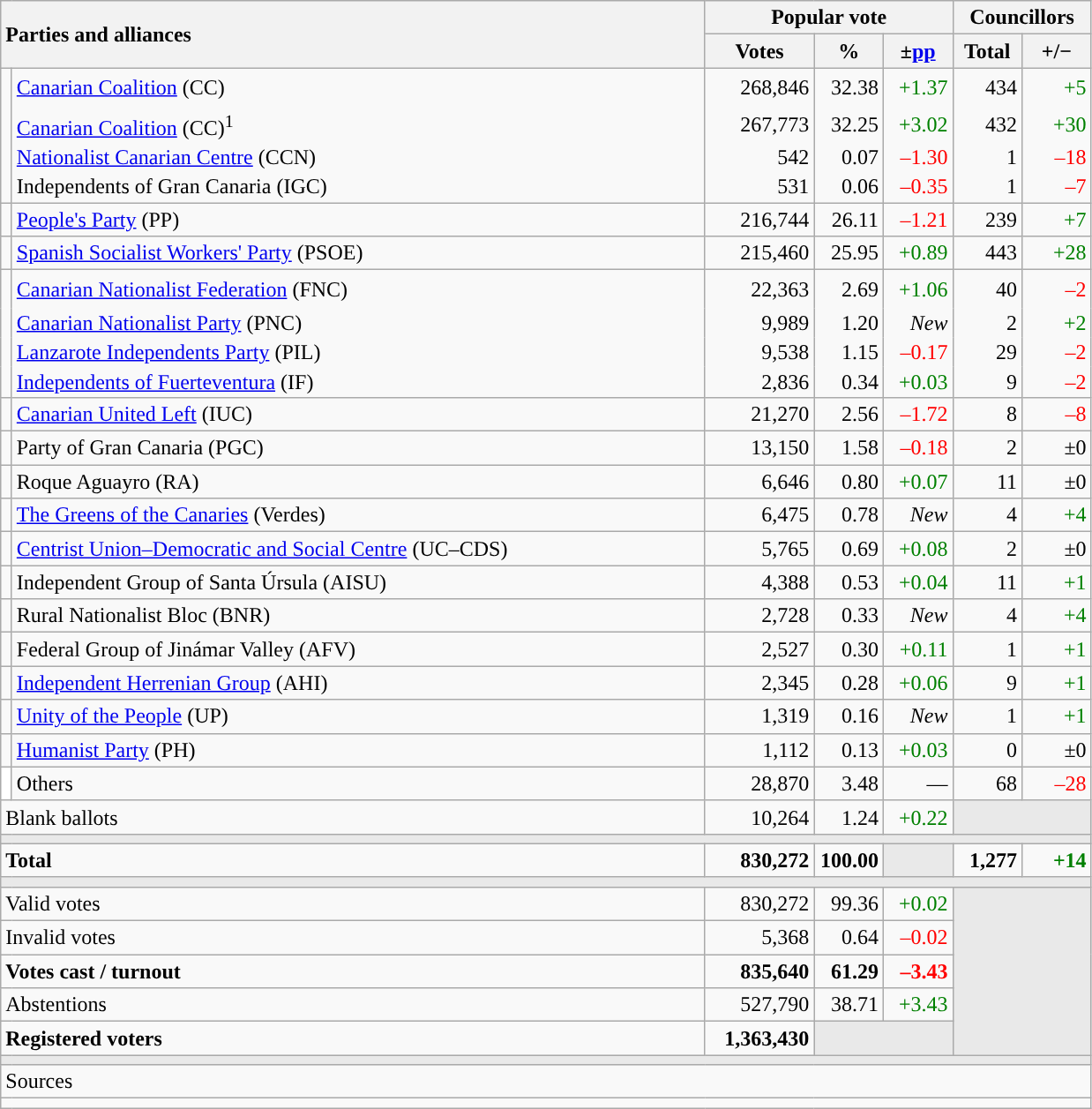<table class="wikitable" style="text-align:right;">
<tr>
<th style="text-align:left;" rowspan="2" colspan="2" width="525">Parties and alliances</th>
<th colspan="3">Popular vote</th>
<th colspan="2">Councillors</th>
</tr>
<tr>
<th width="75">Votes</th>
<th width="45">%</th>
<th width="45">±<a href='#'>pp</a></th>
<th width="45">Total</th>
<th width="45">+/−</th>
</tr>
<tr style="line-height:22px;">
<td width="1" rowspan="4"></td>
<td align="left"><a href='#'>Canarian Coalition</a> (CC)</td>
<td>268,846</td>
<td>32.38</td>
<td style="color:green;">+1.37</td>
<td>434</td>
<td style="color:green;">+5</td>
</tr>
<tr style="border-bottom-style:hidden; border-top-style:hidden; line-height:16px;">
<td align="left"><span><a href='#'>Canarian Coalition</a> (CC)<sup>1</sup></span></td>
<td>267,773</td>
<td>32.25</td>
<td style="color:green;">+3.02</td>
<td>432</td>
<td style="color:green;">+30</td>
</tr>
<tr style="border-bottom-style:hidden; line-height:16px;">
<td align="left"><span><a href='#'>Nationalist Canarian Centre</a> (CCN)</span></td>
<td>542</td>
<td>0.07</td>
<td style="color:red;">–1.30</td>
<td>1</td>
<td style="color:red;">–18</td>
</tr>
<tr style="line-height:16px;">
<td align="left"><span>Independents of Gran Canaria (IGC)</span></td>
<td>531</td>
<td>0.06</td>
<td style="color:red;">–0.35</td>
<td>1</td>
<td style="color:red;">–7</td>
</tr>
<tr>
<td style="color:inherit;background:"></td>
<td align="left"><a href='#'>People's Party</a> (PP)</td>
<td>216,744</td>
<td>26.11</td>
<td style="color:red;">–1.21</td>
<td>239</td>
<td style="color:green;">+7</td>
</tr>
<tr>
<td style="color:inherit;background:"></td>
<td align="left"><a href='#'>Spanish Socialist Workers' Party</a> (PSOE)</td>
<td>215,460</td>
<td>25.95</td>
<td style="color:green;">+0.89</td>
<td>443</td>
<td style="color:green;">+28</td>
</tr>
<tr style="line-height:22px;">
<td rowspan="4" style="color:inherit;background:"></td>
<td align="left"><a href='#'>Canarian Nationalist Federation</a> (FNC)</td>
<td>22,363</td>
<td>2.69</td>
<td style="color:green;">+1.06</td>
<td>40</td>
<td style="color:red;">–2</td>
</tr>
<tr style="border-bottom-style:hidden; border-top-style:hidden; line-height:16px;">
<td align="left"><span><a href='#'>Canarian Nationalist Party</a> (PNC)</span></td>
<td>9,989</td>
<td>1.20</td>
<td><em>New</em></td>
<td>2</td>
<td style="color:green;">+2</td>
</tr>
<tr style="border-bottom-style:hidden; line-height:16px;">
<td align="left"><span><a href='#'>Lanzarote Independents Party</a> (PIL)</span></td>
<td>9,538</td>
<td>1.15</td>
<td style="color:red;">–0.17</td>
<td>29</td>
<td style="color:red;">–2</td>
</tr>
<tr style="line-height:16px;">
<td align="left"><span><a href='#'>Independents of Fuerteventura</a> (IF)</span></td>
<td>2,836</td>
<td>0.34</td>
<td style="color:green;">+0.03</td>
<td>9</td>
<td style="color:red;">–2</td>
</tr>
<tr>
<td style="color:inherit;background:"></td>
<td align="left"><a href='#'>Canarian United Left</a> (IUC)</td>
<td>21,270</td>
<td>2.56</td>
<td style="color:red;">–1.72</td>
<td>8</td>
<td style="color:red;">–8</td>
</tr>
<tr>
<td style="color:inherit;background:"></td>
<td align="left">Party of Gran Canaria (PGC)</td>
<td>13,150</td>
<td>1.58</td>
<td style="color:red;">–0.18</td>
<td>2</td>
<td>±0</td>
</tr>
<tr>
<td style="color:inherit;background:"></td>
<td align="left">Roque Aguayro (RA)</td>
<td>6,646</td>
<td>0.80</td>
<td style="color:green;">+0.07</td>
<td>11</td>
<td>±0</td>
</tr>
<tr>
<td style="color:inherit;background:"></td>
<td align="left"><a href='#'>The Greens of the Canaries</a> (Verdes)</td>
<td>6,475</td>
<td>0.78</td>
<td><em>New</em></td>
<td>4</td>
<td style="color:green;">+4</td>
</tr>
<tr>
<td style="color:inherit;background:"></td>
<td align="left"><a href='#'>Centrist Union–Democratic and Social Centre</a> (UC–CDS)</td>
<td>5,765</td>
<td>0.69</td>
<td style="color:green;">+0.08</td>
<td>2</td>
<td>±0</td>
</tr>
<tr>
<td style="color:inherit;background:"></td>
<td align="left">Independent Group of Santa Úrsula (AISU)</td>
<td>4,388</td>
<td>0.53</td>
<td style="color:green;">+0.04</td>
<td>11</td>
<td style="color:green;">+1</td>
</tr>
<tr>
<td style="color:inherit;background:"></td>
<td align="left">Rural Nationalist Bloc (BNR)</td>
<td>2,728</td>
<td>0.33</td>
<td><em>New</em></td>
<td>4</td>
<td style="color:green;">+4</td>
</tr>
<tr>
<td style="color:inherit;background:"></td>
<td align="left">Federal Group of Jinámar Valley (AFV)</td>
<td>2,527</td>
<td>0.30</td>
<td style="color:green;">+0.11</td>
<td>1</td>
<td style="color:green;">+1</td>
</tr>
<tr>
<td style="color:inherit;background:"></td>
<td align="left"><a href='#'>Independent Herrenian Group</a> (AHI)</td>
<td>2,345</td>
<td>0.28</td>
<td style="color:green;">+0.06</td>
<td>9</td>
<td style="color:green;">+1</td>
</tr>
<tr>
<td style="color:inherit;background:"></td>
<td align="left"><a href='#'>Unity of the People</a> (UP)</td>
<td>1,319</td>
<td>0.16</td>
<td><em>New</em></td>
<td>1</td>
<td style="color:green;">+1</td>
</tr>
<tr>
<td style="color:inherit;background:"></td>
<td align="left"><a href='#'>Humanist Party</a> (PH)</td>
<td>1,112</td>
<td>0.13</td>
<td style="color:green;">+0.03</td>
<td>0</td>
<td>±0</td>
</tr>
<tr>
<td bgcolor="white"></td>
<td align="left">Others</td>
<td>28,870</td>
<td>3.48</td>
<td>—</td>
<td>68</td>
<td style="color:red;">–28</td>
</tr>
<tr>
<td align="left" colspan="2">Blank ballots</td>
<td>10,264</td>
<td>1.24</td>
<td style="color:green;">+0.22</td>
<td style="color:inherit;background:#E9E9E9" colspan="2"></td>
</tr>
<tr>
<td colspan="7" style="color:inherit;background:#E9E9E9"></td>
</tr>
<tr style="font-weight:bold;">
<td align="left" colspan="2">Total</td>
<td>830,272</td>
<td>100.00</td>
<td bgcolor="#E9E9E9"></td>
<td>1,277</td>
<td style="color:green;">+14</td>
</tr>
<tr>
<td colspan="7" style="color:inherit;background:#E9E9E9"></td>
</tr>
<tr>
<td align="left" colspan="2">Valid votes</td>
<td>830,272</td>
<td>99.36</td>
<td style="color:green;">+0.02</td>
<td bgcolor="#E9E9E9" colspan="2" rowspan="5"></td>
</tr>
<tr>
<td align="left" colspan="2">Invalid votes</td>
<td>5,368</td>
<td>0.64</td>
<td style="color:red;">–0.02</td>
</tr>
<tr style="font-weight:bold;">
<td align="left" colspan="2">Votes cast / turnout</td>
<td>835,640</td>
<td>61.29</td>
<td style="color:red;">–3.43</td>
</tr>
<tr>
<td align="left" colspan="2">Abstentions</td>
<td>527,790</td>
<td>38.71</td>
<td style="color:green;">+3.43</td>
</tr>
<tr style="font-weight:bold;">
<td align="left" colspan="2">Registered voters</td>
<td>1,363,430</td>
<td bgcolor="#E9E9E9" colspan="2"></td>
</tr>
<tr>
<td colspan="7" style="color:inherit;background:#E9E9E9"></td>
</tr>
<tr>
<td align="left" colspan="7">Sources</td>
</tr>
<tr>
<td colspan="7" style="text-align:left; max-width:790px;"></td>
</tr>
</table>
